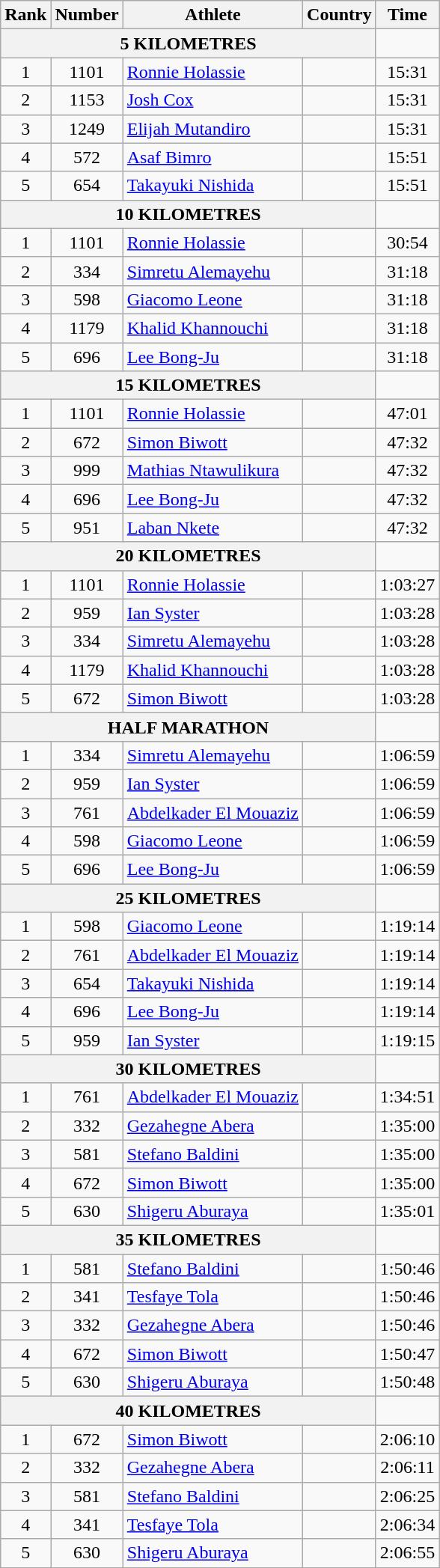<table class="wikitable" style=" text-align:center;">
<tr>
<th>Rank</th>
<th>Number</th>
<th>Athlete</th>
<th>Country</th>
<th>Time</th>
</tr>
<tr>
<th colspan="4">5 KILOMETRES</th>
</tr>
<tr>
<td>1</td>
<td>1101</td>
<td align=left><a href='#'>Ronnie Holassie</a></td>
<td align=left></td>
<td>15:31</td>
</tr>
<tr>
<td>2</td>
<td>1153</td>
<td align=left><a href='#'>Josh Cox</a></td>
<td align=left></td>
<td>15:31</td>
</tr>
<tr>
<td>3</td>
<td>1249</td>
<td align=left><a href='#'>Elijah Mutandiro</a></td>
<td align=left></td>
<td>15:31</td>
</tr>
<tr>
<td>4</td>
<td>572</td>
<td align=left><a href='#'>Asaf Bimro</a></td>
<td align=left></td>
<td>15:51</td>
</tr>
<tr>
<td>5</td>
<td>654</td>
<td align=left><a href='#'>Takayuki Nishida</a></td>
<td align=left></td>
<td>15:51</td>
</tr>
<tr>
<th colspan="4">10 KILOMETRES</th>
</tr>
<tr>
<td>1</td>
<td>1101</td>
<td align=left><a href='#'>Ronnie Holassie</a></td>
<td align=left></td>
<td>30:54</td>
</tr>
<tr>
<td>2</td>
<td>334</td>
<td align=left><a href='#'>Simretu Alemayehu</a></td>
<td align=left></td>
<td>31:18</td>
</tr>
<tr>
<td>3</td>
<td>598</td>
<td align=left><a href='#'>Giacomo Leone</a></td>
<td align=left></td>
<td>31:18</td>
</tr>
<tr>
<td>4</td>
<td>1179</td>
<td align=left><a href='#'>Khalid Khannouchi</a></td>
<td align=left></td>
<td>31:18</td>
</tr>
<tr>
<td>5</td>
<td>696</td>
<td align=left><a href='#'>Lee Bong-Ju</a></td>
<td align=left></td>
<td>31:18</td>
</tr>
<tr>
<th colspan="4">15 KILOMETRES</th>
</tr>
<tr>
<td>1</td>
<td>1101</td>
<td align=left><a href='#'>Ronnie Holassie</a></td>
<td align=left></td>
<td>47:01</td>
</tr>
<tr>
<td>2</td>
<td>672</td>
<td align=left><a href='#'>Simon Biwott</a></td>
<td align=left></td>
<td>47:32</td>
</tr>
<tr>
<td>3</td>
<td>999</td>
<td align=left><a href='#'>Mathias Ntawulikura</a></td>
<td align=left></td>
<td>47:32</td>
</tr>
<tr>
<td>4</td>
<td>696</td>
<td align=left><a href='#'>Lee Bong-Ju</a></td>
<td align=left></td>
<td>47:32</td>
</tr>
<tr>
<td>5</td>
<td>951</td>
<td align=left><a href='#'>Laban Nkete</a></td>
<td align=left></td>
<td>47:32</td>
</tr>
<tr>
<th colspan="4">20 KILOMETRES</th>
</tr>
<tr>
<td>1</td>
<td>1101</td>
<td align=left><a href='#'>Ronnie Holassie</a></td>
<td align=left></td>
<td>1:03:27</td>
</tr>
<tr>
<td>2</td>
<td>959</td>
<td align=left><a href='#'>Ian Syster</a></td>
<td align=left></td>
<td>1:03:28</td>
</tr>
<tr>
<td>3</td>
<td>334</td>
<td align=left><a href='#'>Simretu Alemayehu</a></td>
<td align=left></td>
<td>1:03:28</td>
</tr>
<tr>
<td>4</td>
<td>1179</td>
<td align=left><a href='#'>Khalid Khannouchi</a></td>
<td align=left></td>
<td>1:03:28</td>
</tr>
<tr>
<td>5</td>
<td>672</td>
<td align=left><a href='#'>Simon Biwott</a></td>
<td align=left></td>
<td>1:03:28</td>
</tr>
<tr>
<th colspan="4">HALF MARATHON</th>
</tr>
<tr>
<td>1</td>
<td>334</td>
<td align=left><a href='#'>Simretu Alemayehu</a></td>
<td align=left></td>
<td>1:06:59</td>
</tr>
<tr>
<td>2</td>
<td>959</td>
<td align=left><a href='#'>Ian Syster</a></td>
<td align=left></td>
<td>1:06:59</td>
</tr>
<tr>
<td>3</td>
<td>761</td>
<td align=left><a href='#'>Abdelkader El Mouaziz</a></td>
<td align=left></td>
<td>1:06:59</td>
</tr>
<tr>
<td>4</td>
<td>598</td>
<td align=left><a href='#'>Giacomo Leone</a></td>
<td align=left></td>
<td>1:06:59</td>
</tr>
<tr>
<td>5</td>
<td>696</td>
<td align=left><a href='#'>Lee Bong-Ju</a></td>
<td align=left></td>
<td>1:06:59</td>
</tr>
<tr>
<th colspan="4">25 KILOMETRES</th>
</tr>
<tr>
<td>1</td>
<td>598</td>
<td align=left><a href='#'>Giacomo Leone</a></td>
<td align=left></td>
<td>1:19:14</td>
</tr>
<tr>
<td>2</td>
<td>761</td>
<td align=left><a href='#'>Abdelkader El Mouaziz</a></td>
<td align=left></td>
<td>1:19:14</td>
</tr>
<tr>
<td>3</td>
<td>654</td>
<td align=left><a href='#'>Takayuki Nishida</a></td>
<td align=left></td>
<td>1:19:14</td>
</tr>
<tr>
<td>4</td>
<td>696</td>
<td align=left><a href='#'>Lee Bong-Ju</a></td>
<td align=left></td>
<td>1:19:14</td>
</tr>
<tr>
<td>5</td>
<td>959</td>
<td align=left><a href='#'>Ian Syster</a></td>
<td align=left></td>
<td>1:19:15</td>
</tr>
<tr>
<th colspan="4">30 KILOMETRES</th>
</tr>
<tr>
<td>1</td>
<td>761</td>
<td align=left><a href='#'>Abdelkader El Mouaziz</a></td>
<td align=left></td>
<td>1:34:51</td>
</tr>
<tr>
<td>2</td>
<td>332</td>
<td align=left><a href='#'>Gezahegne Abera</a></td>
<td align=left></td>
<td>1:35:00</td>
</tr>
<tr>
<td>3</td>
<td>581</td>
<td align=left><a href='#'>Stefano Baldini</a></td>
<td align=left></td>
<td>1:35:00</td>
</tr>
<tr>
<td>4</td>
<td>672</td>
<td align=left><a href='#'>Simon Biwott</a></td>
<td align=left></td>
<td>1:35:00</td>
</tr>
<tr>
<td>5</td>
<td>630</td>
<td align=left><a href='#'>Shigeru Aburaya</a></td>
<td align=left></td>
<td>1:35:01</td>
</tr>
<tr>
<th colspan="4">35 KILOMETRES</th>
</tr>
<tr>
<td>1</td>
<td>581</td>
<td align=left><a href='#'>Stefano Baldini</a></td>
<td align=left></td>
<td>1:50:46</td>
</tr>
<tr>
<td>2</td>
<td>341</td>
<td align=left><a href='#'>Tesfaye Tola</a></td>
<td align=left></td>
<td>1:50:46</td>
</tr>
<tr>
<td>3</td>
<td>332</td>
<td align=left><a href='#'>Gezahegne Abera</a></td>
<td align=left></td>
<td>1:50:46</td>
</tr>
<tr>
<td>4</td>
<td>672</td>
<td align=left><a href='#'>Simon Biwott</a></td>
<td align=left></td>
<td>1:50:47</td>
</tr>
<tr>
<td>5</td>
<td>630</td>
<td align=left><a href='#'>Shigeru Aburaya</a></td>
<td align=left></td>
<td>1:50:48</td>
</tr>
<tr>
<th colspan="4">40 KILOMETRES</th>
</tr>
<tr>
<td>1</td>
<td>672</td>
<td align=left><a href='#'>Simon Biwott</a></td>
<td align=left></td>
<td>2:06:10</td>
</tr>
<tr>
<td>2</td>
<td>332</td>
<td align=left><a href='#'>Gezahegne Abera</a></td>
<td align=left></td>
<td>2:06:11</td>
</tr>
<tr>
<td>3</td>
<td>581</td>
<td align=left><a href='#'>Stefano Baldini</a></td>
<td align=left></td>
<td>2:06:25</td>
</tr>
<tr>
<td>4</td>
<td>341</td>
<td align=left><a href='#'>Tesfaye Tola</a></td>
<td align=left></td>
<td>2:06:34</td>
</tr>
<tr>
<td>5</td>
<td>630</td>
<td align=left><a href='#'>Shigeru Aburaya</a></td>
<td align=left></td>
<td>2:06:55</td>
</tr>
</table>
